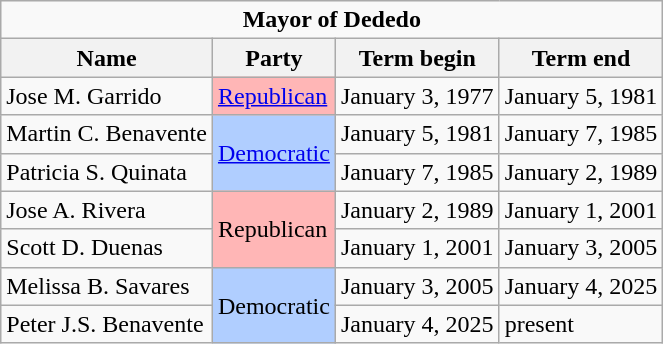<table class="wikitable">
<tr>
<td colspan="4" align=center><strong>Mayor of Dededo</strong></td>
</tr>
<tr>
<th>Name</th>
<th>Party</th>
<th>Term begin</th>
<th>Term end</th>
</tr>
<tr>
<td>Jose M. Garrido</td>
<td style="background-color: #FFB6B6";><a href='#'>Republican</a></td>
<td>January 3, 1977</td>
<td>January 5, 1981</td>
</tr>
<tr>
<td>Martin C. Benavente</td>
<td style="background-color: #B0CEFF"; rowspan="2"><a href='#'>Democratic</a></td>
<td>January 5, 1981</td>
<td>January 7, 1985</td>
</tr>
<tr>
<td>Patricia S. Quinata</td>
<td>January 7, 1985</td>
<td>January 2, 1989</td>
</tr>
<tr>
<td>Jose A. Rivera</td>
<td style="background-color: #FFB6B6"; rowspan="2">Republican</td>
<td>January 2, 1989</td>
<td>January 1, 2001</td>
</tr>
<tr>
<td>Scott D. Duenas</td>
<td>January 1, 2001</td>
<td>January 3, 2005</td>
</tr>
<tr>
<td>Melissa B. Savares</td>
<td style="background-color: #B0CEFF"; rowspan="2">Democratic</td>
<td>January 3, 2005</td>
<td>January 4, 2025</td>
</tr>
<tr>
<td>Peter J.S. Benavente</td>
<td>January 4, 2025</td>
<td>present</td>
</tr>
</table>
